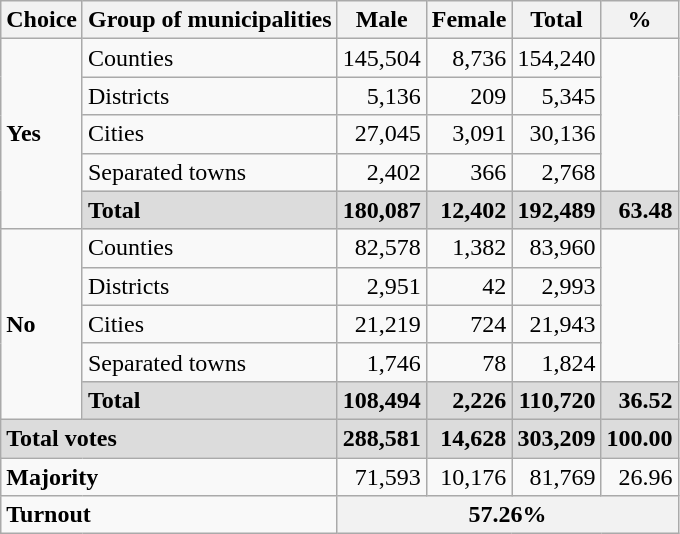<table class="wikitable" style="text-align:right;">
<tr>
<th>Choice</th>
<th>Group of municipalities</th>
<th>Male</th>
<th>Female</th>
<th>Total</th>
<th>%</th>
</tr>
<tr>
<td rowspan="5" style="text-align:left;"><strong>Yes</strong></td>
<td style="text-align:left;">Counties</td>
<td>145,504</td>
<td>8,736</td>
<td>154,240</td>
<td rowspan="4"> </td>
</tr>
<tr>
<td style="text-align:left;">Districts</td>
<td>5,136</td>
<td>209</td>
<td>5,345</td>
</tr>
<tr>
<td style="text-align:left;">Cities</td>
<td>27,045</td>
<td>3,091</td>
<td>30,136</td>
</tr>
<tr>
<td style="text-align:left;">Separated towns</td>
<td>2,402</td>
<td>366</td>
<td>2,768</td>
</tr>
<tr style="background-color:#DCDCDC;">
<td style="text-align:left;"><strong>Total</strong></td>
<td><strong>180,087</strong></td>
<td><strong>12,402</strong></td>
<td><strong>192,489</strong></td>
<td><strong>63.48</strong></td>
</tr>
<tr>
<td rowspan="5" style="text-align:left;"><strong>No</strong></td>
<td style="text-align:left;">Counties</td>
<td>82,578</td>
<td>1,382</td>
<td>83,960</td>
<td rowspan="4"> </td>
</tr>
<tr>
<td style="text-align:left;">Districts</td>
<td>2,951</td>
<td>42</td>
<td>2,993</td>
</tr>
<tr>
<td style="text-align:left;">Cities</td>
<td>21,219</td>
<td>724</td>
<td>21,943</td>
</tr>
<tr>
<td style="text-align:left;">Separated towns</td>
<td>1,746</td>
<td>78</td>
<td>1,824</td>
</tr>
<tr style="background-color:#DCDCDC;">
<td style="text-align:left;"><strong>Total</strong></td>
<td><strong>108,494</strong></td>
<td><strong>2,226</strong></td>
<td><strong>110,720</strong></td>
<td><strong>36.52</strong></td>
</tr>
<tr style="background-color:#DCDCDC;">
<td colspan="2" style="text-align:left;"><strong>Total votes</strong></td>
<td><strong>288,581</strong></td>
<td><strong>14,628</strong></td>
<td><strong>303,209</strong></td>
<td><strong>100.00</strong></td>
</tr>
<tr>
<td colspan="2" style="text-align:left;"><strong>Majority</strong></td>
<td>71,593</td>
<td>10,176</td>
<td>81,769</td>
<td>26.96</td>
</tr>
<tr>
<td colspan="2" style="text-align:left;"><strong>Turnout</strong></td>
<th colspan="4">57.26%</th>
</tr>
</table>
